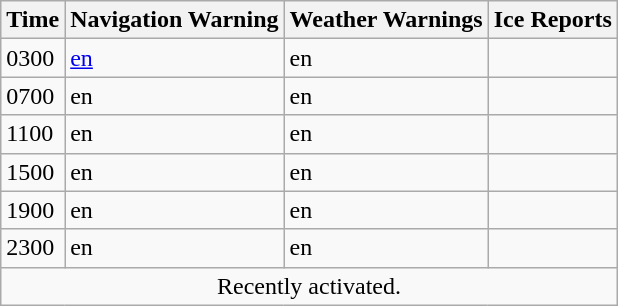<table class="wikitable collapsible collapsed" style="border:#bbb; margin:.46em 0 0 .2em; margin:auto; margin:auto">
<tr>
<th>Time</th>
<th>Navigation Warning</th>
<th>Weather Warnings</th>
<th>Ice Reports</th>
</tr>
<tr>
<td>0300</td>
<td><a href='#'>en</a></td>
<td>en</td>
<td></td>
</tr>
<tr>
<td>0700</td>
<td>en</td>
<td>en</td>
<td></td>
</tr>
<tr>
<td>1100</td>
<td>en</td>
<td>en</td>
<td></td>
</tr>
<tr>
<td>1500</td>
<td>en</td>
<td>en</td>
<td></td>
</tr>
<tr>
<td>1900</td>
<td>en</td>
<td>en</td>
<td></td>
</tr>
<tr>
<td>2300</td>
<td>en</td>
<td>en</td>
<td></td>
</tr>
<tr>
<td colspan="4" style="text-align: center;">Recently activated.</td>
</tr>
</table>
